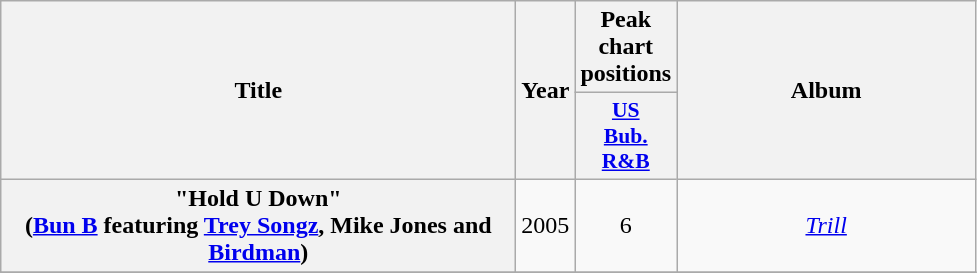<table class="wikitable plainrowheaders" style="text-align:center;">
<tr>
<th scope="col" rowspan="2" style="width:21em;">Title</th>
<th scope="col" rowspan="2">Year</th>
<th scope="col" colspan="1">Peak chart positions</th>
<th scope="col" rowspan="2" style="width:12em;">Album</th>
</tr>
<tr>
<th scope="col" style="width:2.9em;font-size:90%;"><a href='#'>US<br>Bub.<br>R&B</a><br></th>
</tr>
<tr>
<th scope="row">"Hold U Down"<br><span>(<a href='#'>Bun B</a> featuring <a href='#'>Trey Songz</a>, Mike Jones and <a href='#'>Birdman</a>)</span></th>
<td>2005</td>
<td>6</td>
<td><em><a href='#'>Trill</a></em></td>
</tr>
<tr>
</tr>
</table>
